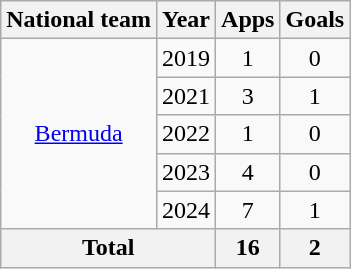<table class="wikitable" style="text-align: center;">
<tr>
<th>National team</th>
<th>Year</th>
<th>Apps</th>
<th>Goals</th>
</tr>
<tr>
<td rowspan="5"><a href='#'>Bermuda</a></td>
<td>2019</td>
<td>1</td>
<td>0</td>
</tr>
<tr>
<td>2021</td>
<td>3</td>
<td>1</td>
</tr>
<tr>
<td>2022</td>
<td>1</td>
<td>0</td>
</tr>
<tr>
<td>2023</td>
<td>4</td>
<td>0</td>
</tr>
<tr>
<td>2024</td>
<td>7</td>
<td>1</td>
</tr>
<tr>
<th colspan="2">Total</th>
<th>16</th>
<th>2</th>
</tr>
</table>
